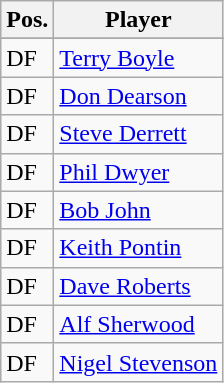<table class="wikitable">
<tr>
<th>Pos.</th>
<th>Player</th>
</tr>
<tr>
</tr>
<tr>
<td>DF</td>
<td> <a href='#'>Terry Boyle</a></td>
</tr>
<tr>
<td>DF</td>
<td> <a href='#'>Don Dearson</a></td>
</tr>
<tr>
<td>DF</td>
<td> <a href='#'>Steve Derrett</a></td>
</tr>
<tr>
<td>DF</td>
<td> <a href='#'>Phil Dwyer</a></td>
</tr>
<tr>
<td>DF</td>
<td> <a href='#'>Bob John</a></td>
</tr>
<tr>
<td>DF</td>
<td> <a href='#'>Keith Pontin</a></td>
</tr>
<tr>
<td>DF</td>
<td> <a href='#'>Dave Roberts</a></td>
</tr>
<tr>
<td>DF</td>
<td> <a href='#'>Alf Sherwood</a></td>
</tr>
<tr>
<td>DF</td>
<td> <a href='#'>Nigel Stevenson</a></td>
</tr>
</table>
